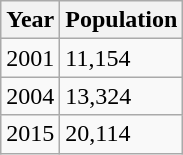<table class="wikitable">
<tr>
<th>Year</th>
<th>Population</th>
</tr>
<tr>
<td>2001</td>
<td>11,154</td>
</tr>
<tr>
<td>2004</td>
<td>13,324</td>
</tr>
<tr>
<td>2015</td>
<td>20,114</td>
</tr>
</table>
